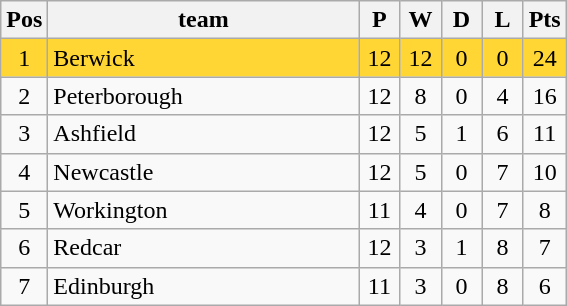<table class="wikitable" style="font-size: 100%">
<tr>
<th width=20>Pos</th>
<th width=200>team</th>
<th width=20>P</th>
<th width=20>W</th>
<th width=20>D</th>
<th width=20>L</th>
<th width=20>Pts</th>
</tr>
<tr align=center style="background: #FFD633;">
<td>1</td>
<td align="left">Berwick</td>
<td>12</td>
<td>12</td>
<td>0</td>
<td>0</td>
<td>24</td>
</tr>
<tr align=center>
<td>2</td>
<td align="left">Peterborough</td>
<td>12</td>
<td>8</td>
<td>0</td>
<td>4</td>
<td>16</td>
</tr>
<tr align=center>
<td>3</td>
<td align="left">Ashfield</td>
<td>12</td>
<td>5</td>
<td>1</td>
<td>6</td>
<td>11</td>
</tr>
<tr align=center>
<td>4</td>
<td align="left">Newcastle</td>
<td>12</td>
<td>5</td>
<td>0</td>
<td>7</td>
<td>10</td>
</tr>
<tr align=center>
<td>5</td>
<td align="left">Workington</td>
<td>11</td>
<td>4</td>
<td>0</td>
<td>7</td>
<td>8</td>
</tr>
<tr align=center>
<td>6</td>
<td align="left">Redcar</td>
<td>12</td>
<td>3</td>
<td>1</td>
<td>8</td>
<td>7</td>
</tr>
<tr align=center>
<td>7</td>
<td align="left">Edinburgh</td>
<td>11</td>
<td>3</td>
<td>0</td>
<td>8</td>
<td>6</td>
</tr>
</table>
